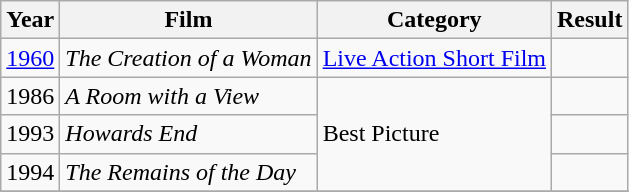<table class="wikitable plainrowheaders sortable">
<tr>
<th>Year</th>
<th>Film</th>
<th>Category</th>
<th>Result</th>
</tr>
<tr>
<td><a href='#'>1960</a></td>
<td><em>The Creation of a Woman</em></td>
<td><a href='#'>Live Action Short Film</a></td>
<td></td>
</tr>
<tr>
<td>1986</td>
<td><em>A Room with a View</em></td>
<td rowspan="3">Best Picture</td>
<td></td>
</tr>
<tr>
<td>1993</td>
<td><em>Howards End</em></td>
<td></td>
</tr>
<tr>
<td>1994</td>
<td><em>The Remains of the Day</em></td>
<td></td>
</tr>
<tr>
</tr>
</table>
